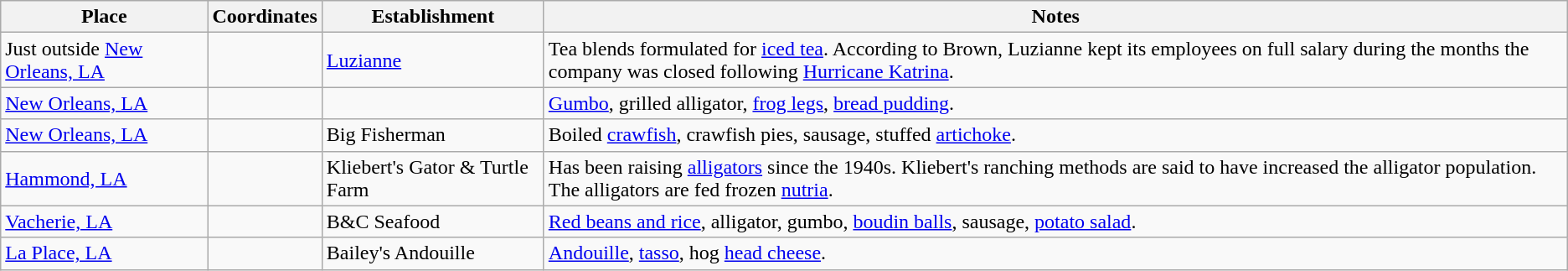<table class="wikitable">
<tr>
<th>Place</th>
<th>Coordinates</th>
<th>Establishment</th>
<th>Notes</th>
</tr>
<tr>
<td>Just outside <a href='#'>New Orleans, LA</a></td>
<td></td>
<td><a href='#'>Luzianne</a></td>
<td>Tea blends formulated for <a href='#'>iced tea</a>.  According to Brown, Luzianne kept its employees on full salary during the months the company was closed following <a href='#'>Hurricane Katrina</a>.</td>
</tr>
<tr>
<td><a href='#'>New Orleans, LA</a></td>
<td></td>
<td></td>
<td><a href='#'>Gumbo</a>, grilled alligator, <a href='#'>frog legs</a>, <a href='#'>bread pudding</a>.</td>
</tr>
<tr>
<td><a href='#'>New Orleans, LA</a></td>
<td></td>
<td>Big Fisherman</td>
<td>Boiled <a href='#'>crawfish</a>, crawfish pies, sausage, stuffed <a href='#'>artichoke</a>.</td>
</tr>
<tr>
<td><a href='#'>Hammond, LA</a></td>
<td></td>
<td>Kliebert's Gator & Turtle Farm</td>
<td>Has been raising <a href='#'>alligators</a> since the 1940s.  Kliebert's ranching methods are said to have increased the alligator population.  The alligators are fed frozen <a href='#'>nutria</a>.</td>
</tr>
<tr>
<td><a href='#'>Vacherie, LA</a></td>
<td></td>
<td>B&C Seafood</td>
<td><a href='#'>Red beans and rice</a>, alligator, gumbo, <a href='#'>boudin balls</a>, sausage, <a href='#'>potato salad</a>.</td>
</tr>
<tr>
<td><a href='#'>La Place, LA</a></td>
<td></td>
<td>Bailey's Andouille</td>
<td><a href='#'>Andouille</a>, <a href='#'>tasso</a>, hog <a href='#'>head cheese</a>.</td>
</tr>
</table>
